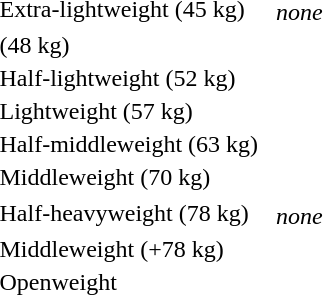<table>
<tr>
<td rowspan=2>Extra-lightweight (45 kg)<br></td>
<td rowspan=2></td>
<td rowspan=2></td>
<td></td>
</tr>
<tr>
<td><em>none</em></td>
</tr>
<tr>
<td rowspan=2>(48 kg)<br></td>
<td rowspan=2></td>
<td rowspan=2></td>
<td></td>
</tr>
<tr>
<td></td>
</tr>
<tr>
<td rowspan=2>Half-lightweight (52 kg)<br></td>
<td rowspan=2></td>
<td rowspan=2></td>
<td></td>
</tr>
<tr>
<td></td>
</tr>
<tr>
<td rowspan=2>Lightweight (57 kg)<br></td>
<td rowspan=2></td>
<td rowspan=2></td>
<td></td>
</tr>
<tr>
<td></td>
</tr>
<tr>
<td rowspan=2>Half-middleweight (63 kg)<br></td>
<td rowspan=2></td>
<td rowspan=2></td>
<td></td>
</tr>
<tr>
<td></td>
</tr>
<tr>
<td rowspan=2>Middleweight (70 kg)<br></td>
<td rowspan=2></td>
<td rowspan=2></td>
<td></td>
</tr>
<tr>
<td></td>
</tr>
<tr>
<td rowspan=2>Half-heavyweight (78 kg)<br></td>
<td rowspan=2></td>
<td rowspan=2></td>
<td></td>
</tr>
<tr>
<td><em>none</em></td>
</tr>
<tr>
<td rowspan=2>Middleweight (+78 kg)<br></td>
<td rowspan=2></td>
<td rowspan=2></td>
<td></td>
</tr>
<tr>
<td></td>
</tr>
<tr>
<td rowspan=2>Openweight<br></td>
<td rowspan=2></td>
<td rowspan=2></td>
<td></td>
</tr>
<tr>
<td></td>
</tr>
</table>
